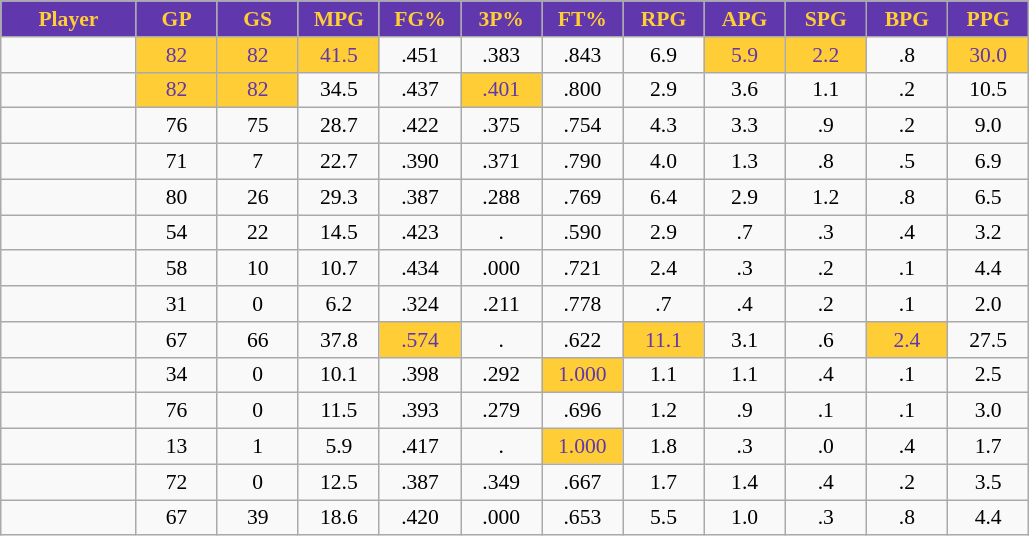<table class="wikitable sortable" style="font-size:90%; text-align:center;">
<tr>
<th style="background:#6137ad;color:#ffcd35;" width="10%">Player</th>
<th style="background:#6137ad;color:#ffcd35;" width="6%">GP</th>
<th style="background:#6137ad;color:#ffcd35;" width="6%">GS</th>
<th style="background:#6137ad;color:#ffcd35;" width="6%">MPG</th>
<th style="background:#6137ad;color:#ffcd35;" width="6%">FG%</th>
<th style="background:#6137ad;color:#ffcd35;" width="6%">3P%</th>
<th style="background:#6137ad;color:#ffcd35;" width="6%">FT%</th>
<th style="background:#6137ad;color:#ffcd35;" width="6%">RPG</th>
<th style="background:#6137ad;color:#ffcd35;" width="6%">APG</th>
<th style="background:#6137ad;color:#ffcd35;" width="6%">SPG</th>
<th style="background:#6137ad;color:#ffcd35;" width="6%">BPG</th>
<th style="background:#6137ad;color:#ffcd35;" width="6%">PPG</th>
</tr>
<tr>
<td></td>
<td style="background:#ffcd35;color:#6137ad;">82</td>
<td style="background:#ffcd35;color:#6137ad;">82</td>
<td style="background:#ffcd35;color:#6137ad;">41.5</td>
<td>.451</td>
<td>.383</td>
<td>.843</td>
<td>6.9</td>
<td style="background:#ffcd35;color:#6137ad;">5.9</td>
<td style="background:#ffcd35;color:#6137ad;">2.2</td>
<td>.8</td>
<td style="background:#ffcd35;color:#6137ad;">30.0</td>
</tr>
<tr>
<td></td>
<td style="background:#ffcd35;color:#6137ad;">82</td>
<td style="background:#ffcd35;color:#6137ad;">82</td>
<td>34.5</td>
<td>.437</td>
<td style="background:#ffcd35;color:#6137ad;">.401</td>
<td>.800</td>
<td>2.9</td>
<td>3.6</td>
<td>1.1</td>
<td>.2</td>
<td>10.5</td>
</tr>
<tr>
<td></td>
<td>76</td>
<td>75</td>
<td>28.7</td>
<td>.422</td>
<td>.375</td>
<td>.754</td>
<td>4.3</td>
<td>3.3</td>
<td>.9</td>
<td>.2</td>
<td>9.0</td>
</tr>
<tr>
<td></td>
<td>71</td>
<td>7</td>
<td>22.7</td>
<td>.390</td>
<td>.371</td>
<td>.790</td>
<td>4.0</td>
<td>1.3</td>
<td>.8</td>
<td>.5</td>
<td>6.9</td>
</tr>
<tr>
<td></td>
<td>80</td>
<td>26</td>
<td>29.3</td>
<td>.387</td>
<td>.288</td>
<td>.769</td>
<td>6.4</td>
<td>2.9</td>
<td>1.2</td>
<td>.8</td>
<td>6.5</td>
</tr>
<tr>
<td></td>
<td>54</td>
<td>22</td>
<td>14.5</td>
<td>.423</td>
<td>.</td>
<td>.590</td>
<td>2.9</td>
<td>.7</td>
<td>.3</td>
<td>.4</td>
<td>3.2</td>
</tr>
<tr>
<td></td>
<td>58</td>
<td>10</td>
<td>10.7</td>
<td>.434</td>
<td>.000</td>
<td>.721</td>
<td>2.4</td>
<td>.3</td>
<td>.2</td>
<td>.1</td>
<td>4.4</td>
</tr>
<tr>
<td></td>
<td>31</td>
<td>0</td>
<td>6.2</td>
<td>.324</td>
<td>.211</td>
<td>.778</td>
<td>.7</td>
<td>.4</td>
<td>.2</td>
<td>.1</td>
<td>2.0</td>
</tr>
<tr>
<td></td>
<td>67</td>
<td>66</td>
<td>37.8</td>
<td style="background:#ffcd35;color:#6137ad;">.574</td>
<td>.</td>
<td>.622</td>
<td style="background:#ffcd35;color:#6137ad;">11.1</td>
<td>3.1</td>
<td>.6</td>
<td style="background:#ffcd35;color:#6137ad;">2.4</td>
<td>27.5</td>
</tr>
<tr>
<td></td>
<td>34</td>
<td>0</td>
<td>10.1</td>
<td>.398</td>
<td>.292</td>
<td style="background:#ffcd35;color:#6137ad;">1.000</td>
<td>1.1</td>
<td>1.1</td>
<td>.4</td>
<td>.1</td>
<td>2.5</td>
</tr>
<tr>
<td></td>
<td>76</td>
<td>0</td>
<td>11.5</td>
<td>.393</td>
<td>.279</td>
<td>.696</td>
<td>1.2</td>
<td>.9</td>
<td>.1</td>
<td>.1</td>
<td>3.0</td>
</tr>
<tr>
<td></td>
<td>13</td>
<td>1</td>
<td>5.9</td>
<td>.417</td>
<td>.</td>
<td style="background:#ffcd35;color:#6137ad;">1.000</td>
<td>1.8</td>
<td>.3</td>
<td>.0</td>
<td>.4</td>
<td>1.7</td>
</tr>
<tr>
<td></td>
<td>72</td>
<td>0</td>
<td>12.5</td>
<td>.387</td>
<td>.349</td>
<td>.667</td>
<td>1.7</td>
<td>1.4</td>
<td>.4</td>
<td>.2</td>
<td>3.5</td>
</tr>
<tr>
<td></td>
<td>67</td>
<td>39</td>
<td>18.6</td>
<td>.420</td>
<td>.000</td>
<td>.653</td>
<td>5.5</td>
<td>1.0</td>
<td>.3</td>
<td>.8</td>
<td>4.4</td>
</tr>
</table>
